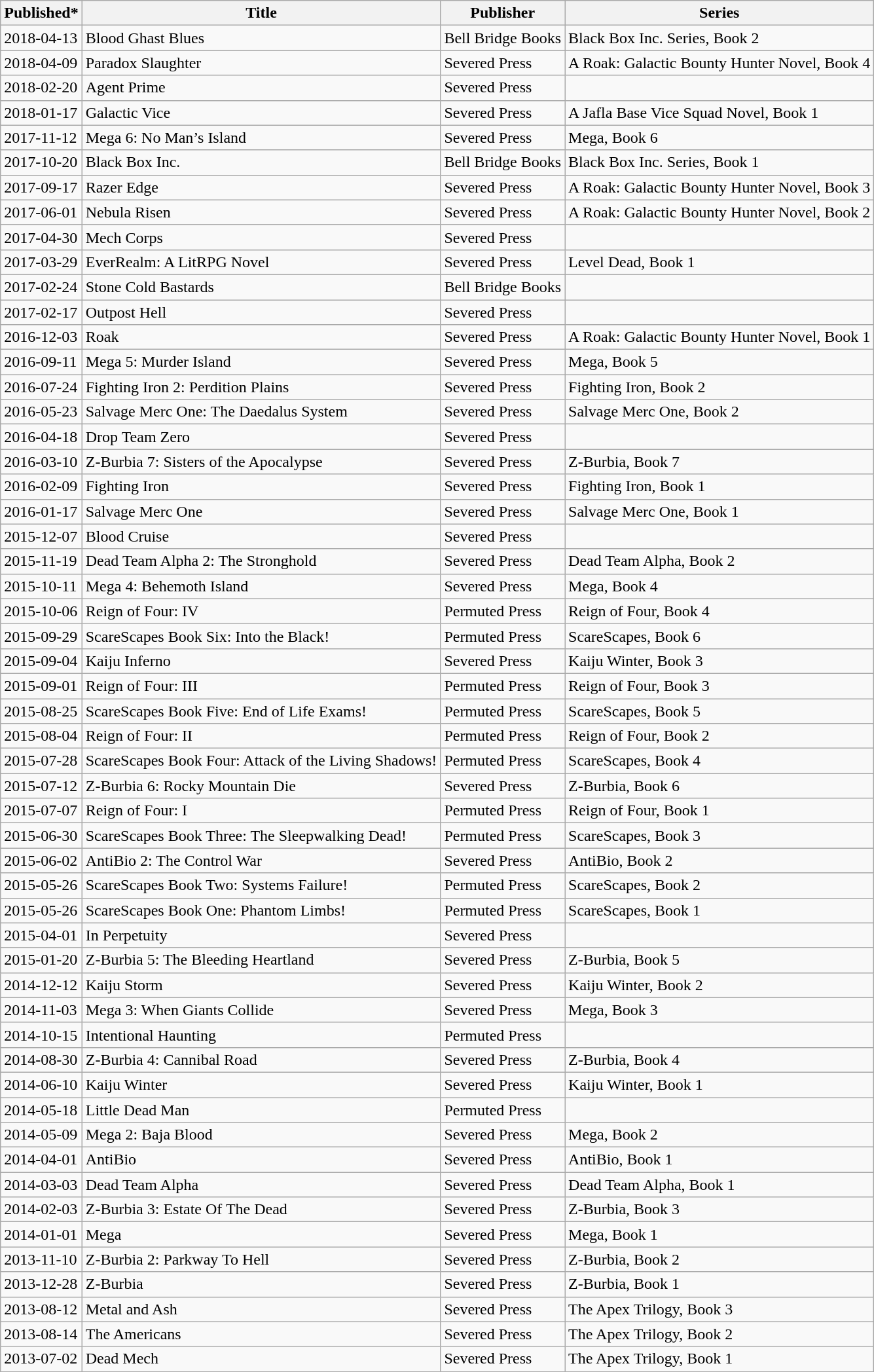<table class="wikitable sortable">
<tr>
<th>Published*</th>
<th>Title</th>
<th>Publisher</th>
<th>Series</th>
</tr>
<tr>
<td>2018-04-13</td>
<td>Blood Ghast Blues</td>
<td>Bell Bridge Books</td>
<td>Black Box Inc. Series, Book 2</td>
</tr>
<tr>
<td>2018-04-09</td>
<td>Paradox Slaughter</td>
<td>Severed Press</td>
<td>A Roak: Galactic Bounty Hunter Novel, Book 4</td>
</tr>
<tr>
<td>2018-02-20</td>
<td>Agent Prime</td>
<td>Severed Press</td>
<td></td>
</tr>
<tr>
<td>2018-01-17</td>
<td>Galactic Vice</td>
<td>Severed Press</td>
<td>A Jafla Base Vice Squad Novel, Book 1</td>
</tr>
<tr>
<td>2017-11-12</td>
<td>Mega 6: No Man’s Island</td>
<td>Severed Press</td>
<td>Mega, Book 6</td>
</tr>
<tr>
<td>2017-10-20</td>
<td>Black Box Inc.</td>
<td>Bell Bridge Books</td>
<td>Black Box Inc. Series, Book 1</td>
</tr>
<tr>
<td>2017-09-17</td>
<td>Razer Edge</td>
<td>Severed Press</td>
<td>A Roak: Galactic Bounty Hunter Novel, Book 3</td>
</tr>
<tr>
<td>2017-06-01</td>
<td>Nebula Risen</td>
<td>Severed Press</td>
<td>A Roak: Galactic Bounty Hunter Novel, Book 2</td>
</tr>
<tr>
<td>2017-04-30</td>
<td>Mech Corps</td>
<td>Severed Press</td>
<td></td>
</tr>
<tr>
<td>2017-03-29</td>
<td>EverRealm: A LitRPG Novel</td>
<td>Severed Press</td>
<td>Level Dead, Book 1</td>
</tr>
<tr>
<td>2017-02-24</td>
<td>Stone Cold Bastards</td>
<td>Bell Bridge Books</td>
<td></td>
</tr>
<tr>
<td>2017-02-17</td>
<td>Outpost Hell</td>
<td>Severed Press</td>
<td></td>
</tr>
<tr>
<td>2016-12-03</td>
<td>Roak</td>
<td>Severed Press</td>
<td>A Roak: Galactic Bounty Hunter Novel, Book 1</td>
</tr>
<tr>
<td>2016-09-11</td>
<td>Mega 5: Murder Island</td>
<td>Severed Press</td>
<td>Mega, Book 5</td>
</tr>
<tr>
<td>2016-07-24</td>
<td>Fighting Iron 2: Perdition Plains</td>
<td>Severed Press</td>
<td>Fighting Iron, Book 2</td>
</tr>
<tr>
<td>2016-05-23</td>
<td>Salvage Merc One: The Daedalus System</td>
<td>Severed Press</td>
<td>Salvage Merc One, Book 2</td>
</tr>
<tr>
<td>2016-04-18</td>
<td>Drop Team Zero</td>
<td>Severed Press</td>
<td></td>
</tr>
<tr>
<td>2016-03-10</td>
<td>Z-Burbia 7: Sisters of the Apocalypse</td>
<td>Severed Press</td>
<td>Z-Burbia, Book 7</td>
</tr>
<tr>
<td>2016-02-09</td>
<td>Fighting Iron</td>
<td>Severed Press</td>
<td>Fighting Iron, Book 1</td>
</tr>
<tr>
<td>2016-01-17</td>
<td>Salvage Merc One</td>
<td>Severed Press</td>
<td>Salvage Merc One, Book 1</td>
</tr>
<tr>
<td>2015-12-07</td>
<td>Blood Cruise</td>
<td>Severed Press</td>
<td></td>
</tr>
<tr>
<td>2015-11-19</td>
<td>Dead Team Alpha 2: The Stronghold</td>
<td>Severed Press</td>
<td>Dead Team Alpha, Book 2</td>
</tr>
<tr>
<td>2015-10-11</td>
<td>Mega 4: Behemoth Island</td>
<td>Severed Press</td>
<td>Mega, Book 4</td>
</tr>
<tr>
<td>2015-10-06</td>
<td>Reign of Four: IV</td>
<td>Permuted Press</td>
<td>Reign of Four, Book 4</td>
</tr>
<tr>
<td>2015-09-29</td>
<td>ScareScapes Book Six: Into the Black!</td>
<td>Permuted Press</td>
<td>ScareScapes, Book 6</td>
</tr>
<tr>
<td>2015-09-04</td>
<td>Kaiju Inferno</td>
<td>Severed Press</td>
<td>Kaiju Winter, Book 3</td>
</tr>
<tr>
<td>2015-09-01</td>
<td>Reign of Four: III</td>
<td>Permuted Press</td>
<td>Reign of Four, Book 3</td>
</tr>
<tr>
<td>2015-08-25</td>
<td>ScareScapes Book Five: End of Life Exams!</td>
<td>Permuted Press</td>
<td>ScareScapes, Book 5</td>
</tr>
<tr>
<td>2015-08-04</td>
<td>Reign of Four: II</td>
<td>Permuted Press</td>
<td>Reign of Four, Book 2</td>
</tr>
<tr>
<td>2015-07-28</td>
<td>ScareScapes Book Four: Attack of the Living Shadows!</td>
<td>Permuted Press</td>
<td>ScareScapes, Book 4</td>
</tr>
<tr>
<td>2015-07-12</td>
<td>Z-Burbia 6: Rocky Mountain Die</td>
<td>Severed Press</td>
<td>Z-Burbia, Book 6</td>
</tr>
<tr>
<td>2015-07-07</td>
<td>Reign of Four: I</td>
<td>Permuted Press</td>
<td>Reign of Four, Book 1</td>
</tr>
<tr>
<td>2015-06-30</td>
<td>ScareScapes Book Three: The Sleepwalking Dead!</td>
<td>Permuted Press</td>
<td>ScareScapes, Book 3</td>
</tr>
<tr>
<td>2015-06-02</td>
<td>AntiBio 2: The Control War</td>
<td>Severed Press</td>
<td>AntiBio, Book 2</td>
</tr>
<tr>
<td>2015-05-26</td>
<td>ScareScapes Book Two: Systems Failure!</td>
<td>Permuted Press</td>
<td>ScareScapes, Book 2</td>
</tr>
<tr>
<td>2015-05-26</td>
<td>ScareScapes Book One: Phantom Limbs!</td>
<td>Permuted Press</td>
<td>ScareScapes, Book 1</td>
</tr>
<tr>
<td>2015-04-01</td>
<td>In Perpetuity</td>
<td>Severed Press</td>
<td></td>
</tr>
<tr>
<td>2015-01-20</td>
<td>Z-Burbia 5: The Bleeding Heartland</td>
<td>Severed Press</td>
<td>Z-Burbia, Book 5</td>
</tr>
<tr>
<td>2014-12-12</td>
<td>Kaiju Storm</td>
<td>Severed Press</td>
<td>Kaiju Winter, Book 2</td>
</tr>
<tr>
<td>2014-11-03</td>
<td>Mega 3: When Giants Collide</td>
<td>Severed Press</td>
<td>Mega, Book 3</td>
</tr>
<tr>
<td>2014-10-15</td>
<td>Intentional Haunting</td>
<td>Permuted Press</td>
<td></td>
</tr>
<tr>
<td>2014-08-30</td>
<td>Z-Burbia 4: Cannibal Road</td>
<td>Severed Press</td>
<td>Z-Burbia, Book 4</td>
</tr>
<tr>
<td>2014-06-10</td>
<td>Kaiju Winter</td>
<td>Severed Press</td>
<td>Kaiju Winter, Book 1</td>
</tr>
<tr>
<td>2014-05-18</td>
<td>Little Dead Man</td>
<td>Permuted Press</td>
<td></td>
</tr>
<tr>
<td>2014-05-09</td>
<td>Mega 2: Baja Blood</td>
<td>Severed Press</td>
<td>Mega, Book 2</td>
</tr>
<tr>
<td>2014-04-01</td>
<td>AntiBio</td>
<td>Severed Press</td>
<td>AntiBio, Book 1</td>
</tr>
<tr>
<td>2014-03-03</td>
<td>Dead Team Alpha</td>
<td>Severed Press</td>
<td>Dead Team Alpha, Book 1</td>
</tr>
<tr>
<td>2014-02-03</td>
<td>Z-Burbia 3: Estate Of The Dead</td>
<td>Severed Press</td>
<td>Z-Burbia, Book 3</td>
</tr>
<tr>
<td>2014-01-01</td>
<td>Mega</td>
<td>Severed Press</td>
<td>Mega, Book 1</td>
</tr>
<tr>
<td>2013-11-10</td>
<td>Z-Burbia 2: Parkway To Hell</td>
<td>Severed Press</td>
<td>Z-Burbia, Book 2</td>
</tr>
<tr>
<td>2013-12-28</td>
<td>Z-Burbia</td>
<td>Severed Press</td>
<td>Z-Burbia, Book 1</td>
</tr>
<tr>
<td>2013-08-12</td>
<td>Metal and Ash</td>
<td>Severed Press</td>
<td>The Apex Trilogy, Book 3</td>
</tr>
<tr>
<td>2013-08-14</td>
<td>The Americans</td>
<td>Severed Press</td>
<td>The Apex Trilogy, Book 2</td>
</tr>
<tr>
<td>2013-07-02</td>
<td>Dead Mech</td>
<td>Severed Press</td>
<td>The Apex Trilogy, Book 1</td>
</tr>
</table>
